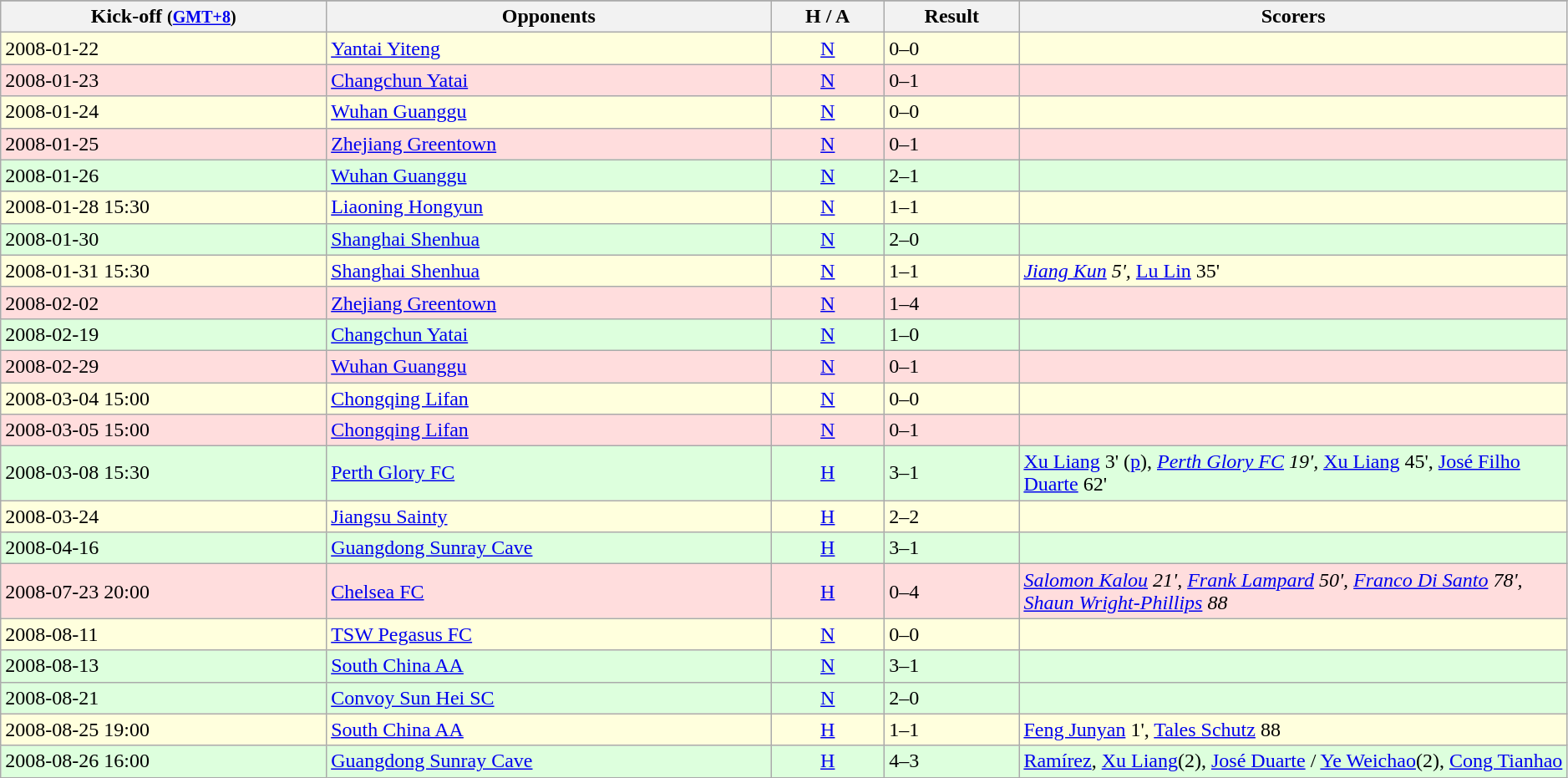<table class="wikitable sortable" style="width:99%;">
<tr style="background:#f0f6ff;">
</tr>
<tr>
<th>Kick-off <small>(<a href='#'>GMT+8</a>)</small></th>
<th>Opponents</th>
<th>H / A</th>
<th>Result</th>
<th width=35%>Scorers</th>
</tr>
<tr bgcolor="#ffffdd">
<td>2008-01-22</td>
<td> <a href='#'>Yantai Yiteng</a></td>
<td align=center><a href='#'>N</a></td>
<td>0–0</td>
<td></td>
</tr>
<tr bgcolor="#ffdddd">
<td>2008-01-23</td>
<td> <a href='#'>Changchun Yatai</a></td>
<td align=center><a href='#'>N</a></td>
<td>0–1</td>
<td></td>
</tr>
<tr bgcolor="#ffffdd">
<td>2008-01-24</td>
<td> <a href='#'>Wuhan Guanggu</a></td>
<td align=center><a href='#'>N</a></td>
<td>0–0</td>
<td></td>
</tr>
<tr bgcolor="#ffdddd">
<td>2008-01-25</td>
<td> <a href='#'>Zhejiang Greentown</a></td>
<td align=center><a href='#'>N</a></td>
<td>0–1</td>
<td></td>
</tr>
<tr bgcolor="#ddffdd">
<td>2008-01-26</td>
<td> <a href='#'>Wuhan Guanggu</a></td>
<td align=center><a href='#'>N</a></td>
<td>2–1</td>
<td></td>
</tr>
<tr bgcolor="#ffffdd">
<td>2008-01-28 15:30</td>
<td> <a href='#'>Liaoning Hongyun</a></td>
<td align=center><a href='#'>N</a></td>
<td>1–1</td>
<td></td>
</tr>
<tr bgcolor="#ddffdd">
<td>2008-01-30</td>
<td> <a href='#'>Shanghai Shenhua</a></td>
<td align=center><a href='#'>N</a></td>
<td>2–0</td>
<td></td>
</tr>
<tr bgcolor="#ffffdd">
<td>2008-01-31 15:30</td>
<td> <a href='#'>Shanghai Shenhua</a></td>
<td align=center><a href='#'>N</a></td>
<td>1–1</td>
<td><em><a href='#'>Jiang Kun</a> 5',</em> <a href='#'>Lu Lin</a> 35'</td>
</tr>
<tr bgcolor="#ffdddd">
<td>2008-02-02</td>
<td> <a href='#'>Zhejiang Greentown</a></td>
<td align=center><a href='#'>N</a></td>
<td>1–4</td>
<td></td>
</tr>
<tr bgcolor="#ddffdd">
<td>2008-02-19</td>
<td> <a href='#'>Changchun Yatai</a></td>
<td align=center><a href='#'>N</a></td>
<td>1–0</td>
<td></td>
</tr>
<tr bgcolor="#ffdddd">
<td>2008-02-29</td>
<td> <a href='#'>Wuhan Guanggu</a></td>
<td align=center><a href='#'>N</a></td>
<td>0–1</td>
<td></td>
</tr>
<tr bgcolor="#ffffdd">
<td>2008-03-04 15:00</td>
<td> <a href='#'>Chongqing Lifan</a></td>
<td align=center><a href='#'>N</a></td>
<td>0–0</td>
<td></td>
</tr>
<tr bgcolor="#ffdddd">
<td>2008-03-05 15:00</td>
<td> <a href='#'>Chongqing Lifan</a></td>
<td align=center><a href='#'>N</a></td>
<td>0–1</td>
<td></td>
</tr>
<tr bgcolor="#ddffdd">
<td>2008-03-08 15:30</td>
<td> <a href='#'>Perth Glory FC</a></td>
<td align=center><a href='#'>H</a></td>
<td>3–1</td>
<td><a href='#'>Xu Liang</a> 3' (<a href='#'>p</a>), <em><a href='#'>Perth Glory FC</a> 19',</em> <a href='#'>Xu Liang</a> 45', <a href='#'>José Filho Duarte</a> 62'</td>
</tr>
<tr bgcolor="#ffffdd">
<td>2008-03-24</td>
<td> <a href='#'>Jiangsu Sainty</a></td>
<td align=center><a href='#'>H</a></td>
<td>2–2</td>
<td></td>
</tr>
<tr bgcolor="#ddffdd">
<td>2008-04-16</td>
<td> <a href='#'>Guangdong Sunray Cave</a></td>
<td align=center><a href='#'>H</a></td>
<td>3–1</td>
<td></td>
</tr>
<tr bgcolor="#ffdddd">
<td>2008-07-23 20:00</td>
<td> <a href='#'>Chelsea FC</a></td>
<td align=center><a href='#'>H</a></td>
<td>0–4</td>
<td><em><a href='#'>Salomon Kalou</a> 21', <a href='#'>Frank Lampard</a> 50', <a href='#'>Franco Di Santo</a> 78', <a href='#'>Shaun Wright-Phillips</a> 88<strong></td>
</tr>
<tr bgcolor="#ffffdd">
<td>2008-08-11</td>
<td> <a href='#'>TSW Pegasus FC</a></td>
<td align=center><a href='#'>N</a></td>
<td>0–0</td>
<td></td>
</tr>
<tr bgcolor="#ddffdd">
<td>2008-08-13</td>
<td> <a href='#'>South China AA</a></td>
<td align=center><a href='#'>N</a></td>
<td>3–1</td>
<td></td>
</tr>
<tr bgcolor="#ddffdd">
<td>2008-08-21</td>
<td> <a href='#'>Convoy Sun Hei SC</a></td>
<td align=center><a href='#'>N</a></td>
<td>2–0</td>
<td></td>
</tr>
<tr bgcolor="#ffffdd">
<td>2008-08-25 19:00</td>
<td> <a href='#'>South China AA</a></td>
<td align=center><a href='#'>H</a></td>
<td>1–1</td>
<td><a href='#'>Feng Junyan</a> 1', </em><a href='#'>Tales Schutz</a> 88</strong></td>
</tr>
<tr bgcolor="#ddffdd">
<td>2008-08-26 16:00</td>
<td> <a href='#'>Guangdong Sunray Cave</a></td>
<td align=center><a href='#'>H</a></td>
<td>4–3</td>
<td><a href='#'>Ramírez</a>, <a href='#'>Xu Liang</a>(2), <a href='#'>José Duarte</a> / <a href='#'>Ye Weichao</a>(2), <a href='#'>Cong Tianhao</a></td>
</tr>
</table>
